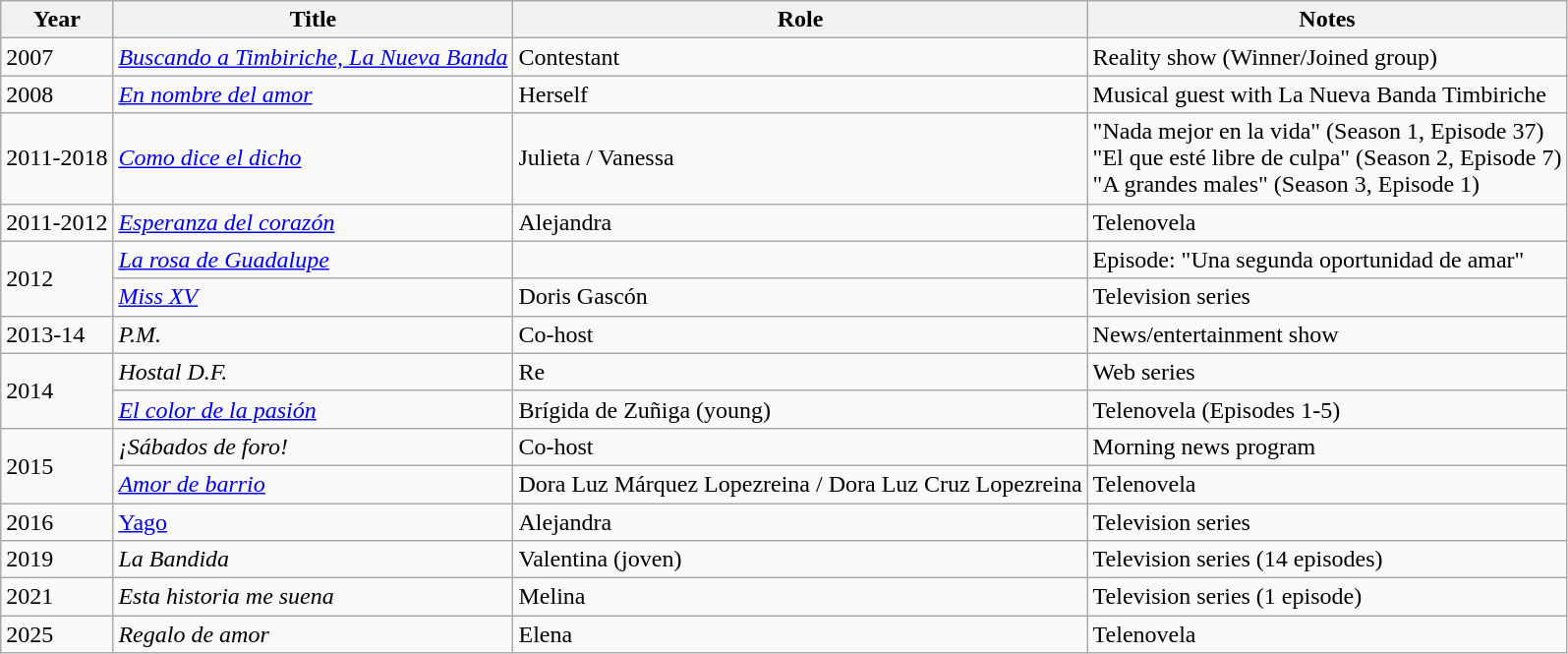<table class="wikitable sortable">
<tr>
<th>Year</th>
<th>Title</th>
<th>Role</th>
<th>Notes</th>
</tr>
<tr>
<td>2007</td>
<td><em><a href='#'>Buscando a Timbiriche, La Nueva Banda</a></em></td>
<td>Contestant</td>
<td>Reality show (Winner/Joined group)</td>
</tr>
<tr>
<td>2008</td>
<td><em><a href='#'>En nombre del amor</a></em></td>
<td>Herself</td>
<td>Musical guest with La Nueva Banda Timbiriche</td>
</tr>
<tr>
<td>2011-2018</td>
<td><em><a href='#'>Como dice el dicho</a></em></td>
<td>Julieta / Vanessa</td>
<td>"Nada mejor en la vida" (Season 1, Episode 37)<br>"El que esté libre de culpa" (Season 2, Episode 7)<br>"A grandes males" (Season 3, Episode 1)</td>
</tr>
<tr>
<td>2011-2012</td>
<td><em><a href='#'>Esperanza del corazón</a></em></td>
<td>Alejandra</td>
<td>Telenovela</td>
</tr>
<tr>
<td rowspan="2">2012</td>
<td><em><a href='#'>La rosa de Guadalupe</a></em></td>
<td Tatiana></td>
<td>Episode: "Una segunda oportunidad de amar"</td>
</tr>
<tr>
<td><em><a href='#'>Miss XV</a></em></td>
<td>Doris Gascón</td>
<td>Television series</td>
</tr>
<tr>
<td>2013-14</td>
<td><em>P.M.</em></td>
<td>Co-host</td>
<td>News/entertainment show</td>
</tr>
<tr>
<td rowspan="2">2014</td>
<td><em>Hostal D.F.</em></td>
<td>Re</td>
<td>Web series</td>
</tr>
<tr>
<td><em><a href='#'>El color de la pasión</a></em></td>
<td>Brígida de Zuñiga (young)</td>
<td>Telenovela (Episodes 1-5)</td>
</tr>
<tr>
<td rowspan="2">2015</td>
<td><em>¡Sábados de foro!</em></td>
<td>Co-host</td>
<td>Morning news program</td>
</tr>
<tr>
<td><em><a href='#'>Amor de barrio</a></em></td>
<td>Dora Luz Márquez Lopezreina / Dora Luz Cruz Lopezreina</td>
<td>Telenovela</td>
</tr>
<tr>
<td>2016</td>
<td><a href='#'>Yago</a></td>
<td>Alejandra</td>
<td>Television series</td>
</tr>
<tr>
<td>2019</td>
<td><em>La Bandida</em></td>
<td>Valentina (joven)</td>
<td>Television series (14 episodes)</td>
</tr>
<tr>
<td>2021</td>
<td><em>Esta historia me suena</em></td>
<td>Melina</td>
<td>Television series (1 episode)</td>
</tr>
<tr>
<td>2025</td>
<td><em>Regalo de amor</em></td>
<td>Elena</td>
<td>Telenovela</td>
</tr>
</table>
